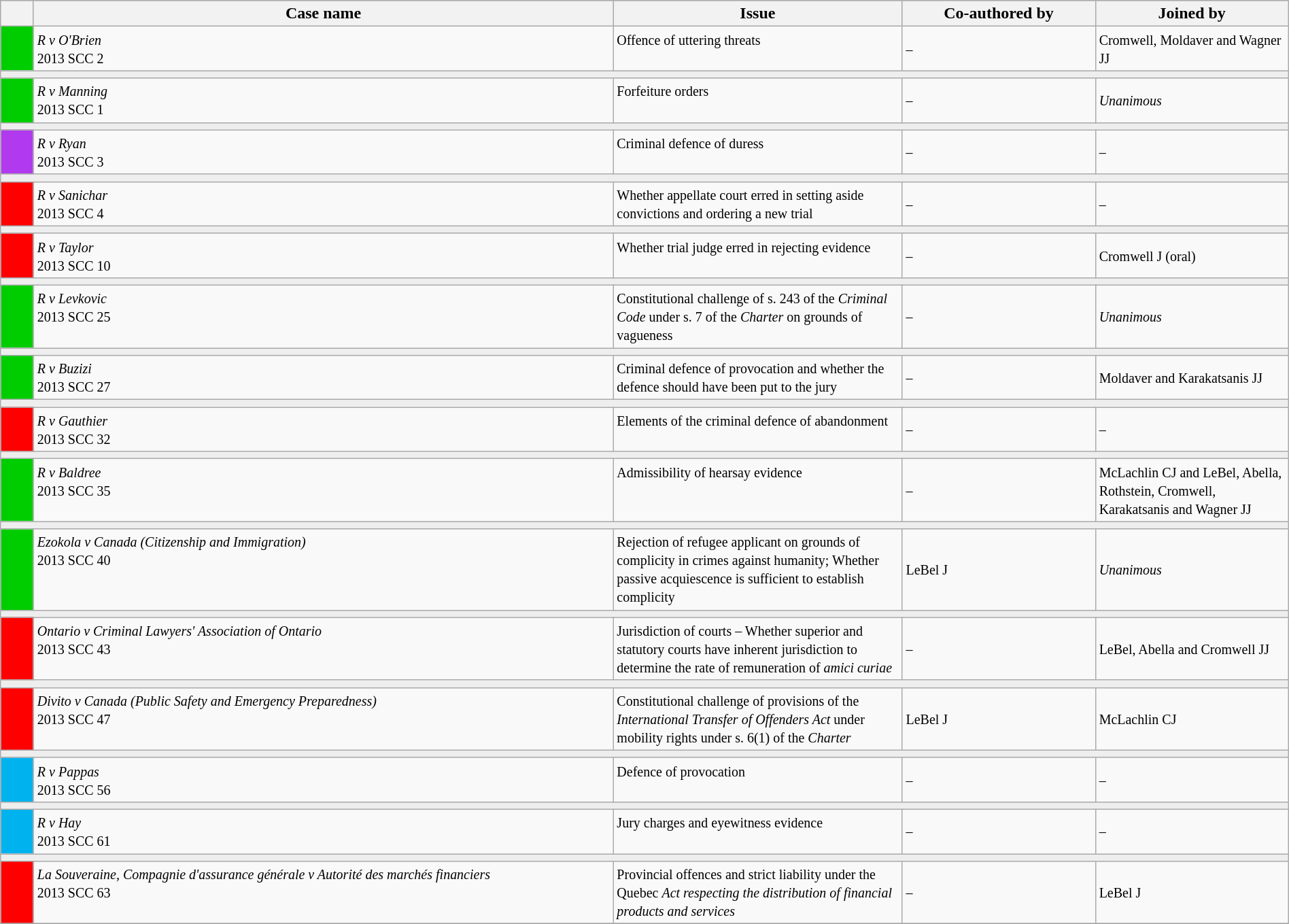<table class="wikitable" width=100%>
<tr bgcolor="#CCCCCC">
<th width=25px></th>
<th width=45%>Case name</th>
<th>Issue</th>
<th width=15%>Co-authored by</th>
<th width=15%>Joined by</th>
</tr>
<tr>
<td bgcolor="00cd00"></td>
<td align=left valign=top><small><em>R v O'Brien</em><br> 2013 SCC 2 </small></td>
<td valign=top><small> Offence of uttering threats</small></td>
<td><small> –</small></td>
<td><small>  Cromwell, Moldaver and Wagner JJ</small></td>
</tr>
<tr>
<td bgcolor=#EEEEEE colspan=5 valign=top><small></small></td>
</tr>
<tr>
<td bgcolor="00cd00"></td>
<td align=left valign=top><small><em>R v Manning</em><br> 2013 SCC 1 </small></td>
<td valign=top><small> Forfeiture orders</small></td>
<td><small> –</small></td>
<td><small> <em>Unanimous</em></small></td>
</tr>
<tr>
<td bgcolor=#EEEEEE colspan=5 valign=top><small></small></td>
</tr>
<tr>
<td bgcolor="B23AEE"></td>
<td align=left valign=top><small><em>R v Ryan</em><br> 2013 SCC 3 </small></td>
<td valign=top><small>Criminal defence of duress</small></td>
<td><small> –</small></td>
<td><small> –</small></td>
</tr>
<tr>
<td bgcolor=#EEEEEE colspan=5 valign=top><small></small></td>
</tr>
<tr>
<td bgcolor="red"></td>
<td align=left valign=top><small><em>R v Sanichar</em><br> 2013 SCC 4 </small></td>
<td valign=top><small>Whether appellate court erred in setting aside convictions and ordering a new trial</small></td>
<td><small> –</small></td>
<td><small> –</small></td>
</tr>
<tr>
<td bgcolor=#EEEEEE colspan=5 valign=top><small></small></td>
</tr>
<tr>
<td bgcolor="red"></td>
<td align=left valign=top><small><em>R v Taylor</em><br> 2013 SCC 10 </small></td>
<td valign=top><small>Whether trial judge erred in rejecting evidence</small></td>
<td><small> –</small></td>
<td><small> Cromwell J (oral)</small></td>
</tr>
<tr>
<td bgcolor=#EEEEEE colspan=5 valign=top><small></small></td>
</tr>
<tr>
<td bgcolor="00cd00"></td>
<td align=left valign=top><small><em>R v Levkovic</em><br> 2013 SCC 25 </small></td>
<td valign=top><small>Constitutional challenge of s. 243 of the <em>Criminal Code</em> under s. 7 of the <em>Charter</em> on grounds of vagueness</small></td>
<td><small> –</small></td>
<td><small> <em>Unanimous</em></small></td>
</tr>
<tr>
<td bgcolor=#EEEEEE colspan=5 valign=top><small></small></td>
</tr>
<tr>
<td bgcolor="00cd00"></td>
<td align=left valign=top><small><em>R v Buzizi</em><br> 2013 SCC 27 </small></td>
<td valign=top><small>Criminal defence of provocation and whether the defence should have been put to the jury</small></td>
<td><small> –</small></td>
<td><small> Moldaver and Karakatsanis JJ</small></td>
</tr>
<tr>
<td bgcolor=#EEEEEE colspan=5 valign=top><small></small></td>
</tr>
<tr>
<td bgcolor="red"></td>
<td align=left valign=top><small><em>R v Gauthier</em><br> 2013 SCC 32 </small></td>
<td valign=top><small>Elements of the criminal defence of abandonment</small></td>
<td><small> –</small></td>
<td><small> –</small></td>
</tr>
<tr>
<td bgcolor=#EEEEEE colspan=5 valign=top><small></small></td>
</tr>
<tr>
<td bgcolor="00cd00"></td>
<td align=left valign=top><small><em>R v Baldree</em><br> 2013 SCC 35 </small></td>
<td valign=top><small>Admissibility of hearsay evidence</small></td>
<td><small> –</small></td>
<td><small> McLachlin CJ and LeBel, Abella, Rothstein, Cromwell, Karakatsanis and Wagner JJ</small></td>
</tr>
<tr>
<td bgcolor=#EEEEEE colspan=5 valign=top><small></small></td>
</tr>
<tr>
<td bgcolor="00cd00"></td>
<td align=left valign=top><small><em>Ezokola v Canada (Citizenship and Immigration)</em><br> 2013 SCC 40 </small></td>
<td valign=top><small>Rejection of refugee applicant on grounds of complicity in crimes against humanity; Whether passive acquiescence is sufficient to establish complicity</small></td>
<td><small> LeBel J</small></td>
<td><small> <em>Unanimous</em></small></td>
</tr>
<tr>
<td bgcolor=#EEEEEE colspan=5 valign=top><small></small></td>
</tr>
<tr>
<td bgcolor="red"></td>
<td align=left valign=top><small><em>Ontario v Criminal Lawyers' Association of Ontario</em><br> 2013 SCC 43 </small></td>
<td valign=top><small>Jurisdiction of courts – Whether superior and statutory courts have inherent jurisdiction to determine the rate of remuneration of <em>amici curiae</em></small></td>
<td><small> –</small></td>
<td><small> LeBel, Abella and Cromwell JJ</small></td>
</tr>
<tr>
<td bgcolor=#EEEEEE colspan=5 valign=top><small></small></td>
</tr>
<tr>
<td bgcolor="red"></td>
<td align=left valign=top><small><em>Divito v Canada (Public Safety and Emergency Preparedness)</em><br> 2013 SCC 47 </small></td>
<td valign=top><small>Constitutional challenge of provisions of the <em>International Transfer of Offenders Act</em> under mobility rights under s. 6(1) of the <em>Charter</em></small></td>
<td><small> LeBel J</small></td>
<td><small> McLachlin CJ</small></td>
</tr>
<tr>
<td bgcolor=#EEEEEE colspan=5 valign=top><small></small></td>
</tr>
<tr>
<td bgcolor="00B2EE"></td>
<td align=left valign=top><small><em>R v Pappas</em><br> 2013 SCC 56 </small></td>
<td valign=top><small>Defence of provocation</small></td>
<td><small> –</small></td>
<td><small> –</small></td>
</tr>
<tr>
<td bgcolor=#EEEEEE colspan=5 valign=top><small></small></td>
</tr>
<tr>
<td bgcolor="00B2EE"></td>
<td align=left valign=top><small><em>R v Hay</em><br> 2013 SCC 61 </small></td>
<td valign=top><small>Jury charges and eyewitness evidence</small></td>
<td><small> –</small></td>
<td><small> –</small></td>
</tr>
<tr>
<td bgcolor=#EEEEEE colspan=5 valign=top><small></small></td>
</tr>
<tr>
<td bgcolor="red"></td>
<td align=left valign=top><small><em>La Souveraine, Compagnie d'assurance générale v Autorité des marchés financiers</em><br> 2013 SCC 63 </small></td>
<td valign=top><small>Provincial offences and strict liability under the Quebec <em>Act respecting the distribution of financial products and services</em></small></td>
<td><small> –</small></td>
<td><small> LeBel J</small></td>
</tr>
<tr>
</tr>
</table>
